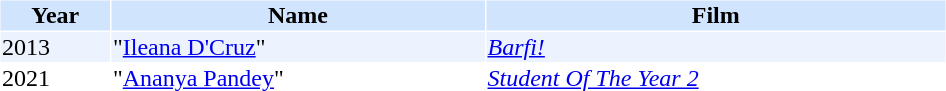<table cellspacing="1" cellpadding="1" border="0" style="width:50%;">
<tr style="background:#d1e4fd;">
<th>Year</th>
<th>Name</th>
<th>Film</th>
</tr>
<tr style="background:#edf3fe;">
<td>2013</td>
<td>"<a href='#'>Ileana D'Cruz</a>"</td>
<td><em><a href='#'>Barfi!</a></em></td>
</tr>
<tr>
<td>2021</td>
<td>"<a href='#'>Ananya Pandey</a>"</td>
<td><em><a href='#'>Student Of The Year 2</a></em></td>
</tr>
</table>
